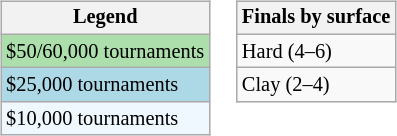<table>
<tr valign=top>
<td><br><table class="wikitable" style="font-size:85%">
<tr>
<th>Legend</th>
</tr>
<tr style="background:#addfad;">
<td>$50/60,000 tournaments</td>
</tr>
<tr style="background:lightblue;">
<td>$25,000 tournaments</td>
</tr>
<tr style="background:#f0f8ff;">
<td>$10,000 tournaments</td>
</tr>
</table>
</td>
<td><br><table class="wikitable" style="font-size:85%">
<tr>
<th>Finals by surface</th>
</tr>
<tr>
<td>Hard (4–6)</td>
</tr>
<tr>
<td>Clay (2–4)</td>
</tr>
</table>
</td>
</tr>
</table>
